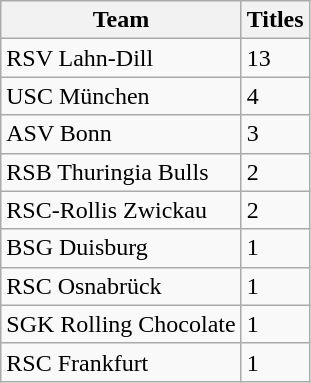<table class="wikitable sortable" style="">
<tr>
<th>Team</th>
<th>Titles</th>
</tr>
<tr>
<td>RSV Lahn-Dill</td>
<td>13</td>
</tr>
<tr>
<td>USC München</td>
<td>4</td>
</tr>
<tr>
<td>ASV Bonn</td>
<td>3</td>
</tr>
<tr>
<td>RSB Thuringia Bulls</td>
<td>2</td>
</tr>
<tr>
<td>RSC-Rollis Zwickau</td>
<td>2</td>
</tr>
<tr>
<td>BSG Duisburg</td>
<td>1</td>
</tr>
<tr>
<td>RSC Osnabrück</td>
<td>1</td>
</tr>
<tr>
<td>SGK Rolling Chocolate</td>
<td>1</td>
</tr>
<tr>
<td>RSC Frankfurt</td>
<td>1</td>
</tr>
</table>
